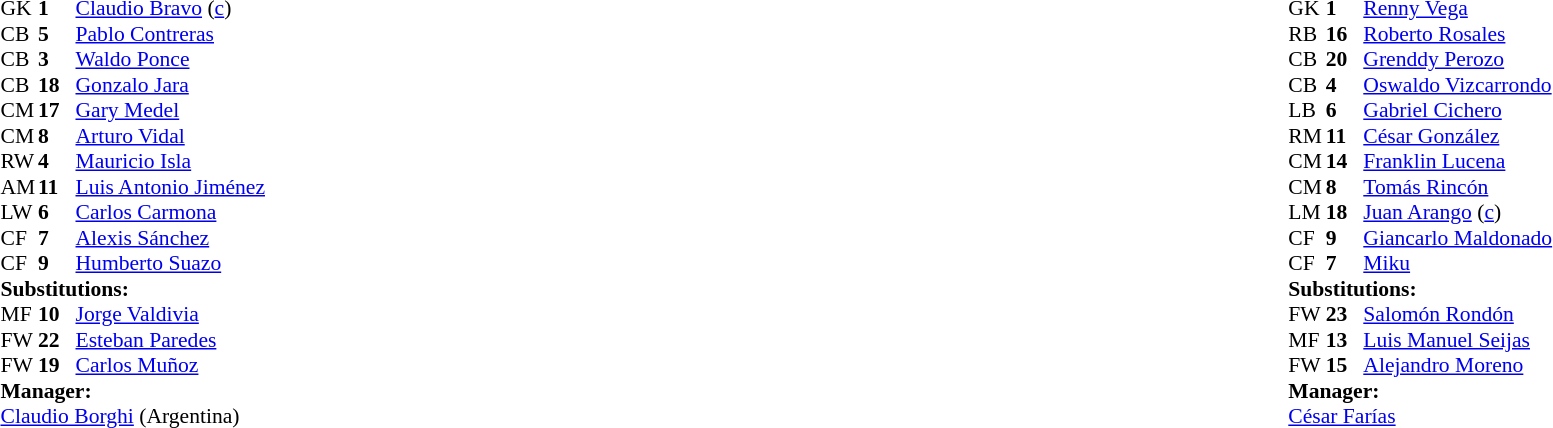<table width="100%">
<tr>
<td valign="top" width="50%"><br><table style="font-size: 90%" cellspacing="0" cellpadding="0">
<tr>
<th width=25></th>
<th width=25></th>
</tr>
<tr>
<td>GK</td>
<td><strong>1</strong></td>
<td><a href='#'>Claudio Bravo</a> (<a href='#'>c</a>)</td>
</tr>
<tr>
<td>CB</td>
<td><strong>5</strong></td>
<td><a href='#'>Pablo Contreras</a></td>
<td></td>
</tr>
<tr>
<td>CB</td>
<td><strong>3</strong></td>
<td><a href='#'>Waldo Ponce</a></td>
</tr>
<tr>
<td>CB</td>
<td><strong>18</strong></td>
<td><a href='#'>Gonzalo Jara</a></td>
<td></td>
<td></td>
</tr>
<tr>
<td>CM</td>
<td><strong>17</strong></td>
<td><a href='#'>Gary Medel</a></td>
<td></td>
</tr>
<tr>
<td>CM</td>
<td><strong>8</strong></td>
<td><a href='#'>Arturo Vidal</a></td>
<td></td>
</tr>
<tr>
<td>RW</td>
<td><strong>4</strong></td>
<td><a href='#'>Mauricio Isla</a></td>
<td></td>
</tr>
<tr>
<td>AM</td>
<td><strong>11</strong></td>
<td><a href='#'>Luis Antonio Jiménez</a></td>
<td></td>
<td></td>
</tr>
<tr>
<td>LW</td>
<td><strong>6</strong></td>
<td><a href='#'>Carlos Carmona</a></td>
<td></td>
<td></td>
</tr>
<tr>
<td>CF</td>
<td><strong>7</strong></td>
<td><a href='#'>Alexis Sánchez</a></td>
</tr>
<tr>
<td>CF</td>
<td><strong>9</strong></td>
<td><a href='#'>Humberto Suazo</a></td>
</tr>
<tr>
<td colspan=3><strong>Substitutions:</strong></td>
</tr>
<tr>
<td>MF</td>
<td><strong>10</strong></td>
<td><a href='#'>Jorge Valdivia</a></td>
<td></td>
<td></td>
</tr>
<tr>
<td>FW</td>
<td><strong>22</strong></td>
<td><a href='#'>Esteban Paredes</a></td>
<td></td>
<td></td>
</tr>
<tr>
<td>FW</td>
<td><strong>19</strong></td>
<td><a href='#'>Carlos Muñoz</a></td>
<td></td>
<td></td>
</tr>
<tr>
<td colspan=3><strong>Manager:</strong></td>
</tr>
<tr>
<td colspan=3><a href='#'>Claudio Borghi</a> (Argentina)</td>
</tr>
</table>
</td>
<td valign="top"></td>
<td valign="top"></td>
<td valign="top" width="50%"><br><table style="font-size: 90%" cellspacing="0" cellpadding="0" align="center">
<tr>
<th width=25></th>
<th width=25></th>
</tr>
<tr>
<td>GK</td>
<td><strong>1</strong></td>
<td><a href='#'>Renny Vega</a></td>
</tr>
<tr>
<td>RB</td>
<td><strong>16</strong></td>
<td><a href='#'>Roberto Rosales</a></td>
</tr>
<tr>
<td>CB</td>
<td><strong>20</strong></td>
<td><a href='#'>Grenddy Perozo</a></td>
</tr>
<tr>
<td>CB</td>
<td><strong>4</strong></td>
<td><a href='#'>Oswaldo Vizcarrondo</a></td>
</tr>
<tr>
<td>LB</td>
<td><strong>6</strong></td>
<td><a href='#'>Gabriel Cichero</a></td>
</tr>
<tr>
<td>RM</td>
<td><strong>11</strong></td>
<td><a href='#'>César González</a></td>
<td></td>
<td></td>
</tr>
<tr>
<td>CM</td>
<td><strong>14</strong></td>
<td><a href='#'>Franklin Lucena</a></td>
<td></td>
</tr>
<tr>
<td>CM</td>
<td><strong>8</strong></td>
<td><a href='#'>Tomás Rincón</a></td>
<td></td>
</tr>
<tr>
<td>LM</td>
<td><strong>18</strong></td>
<td><a href='#'>Juan Arango</a> (<a href='#'>c</a>)</td>
</tr>
<tr>
<td>CF</td>
<td><strong>9</strong></td>
<td><a href='#'>Giancarlo Maldonado</a></td>
<td></td>
<td></td>
</tr>
<tr>
<td>CF</td>
<td><strong>7</strong></td>
<td><a href='#'>Miku</a></td>
<td></td>
<td></td>
</tr>
<tr>
<td colspan=3><strong>Substitutions:</strong></td>
</tr>
<tr>
<td>FW</td>
<td><strong>23</strong></td>
<td><a href='#'>Salomón Rondón</a></td>
<td></td>
<td></td>
</tr>
<tr>
<td>MF</td>
<td><strong>13</strong></td>
<td><a href='#'>Luis Manuel Seijas</a></td>
<td></td>
<td></td>
</tr>
<tr>
<td>FW</td>
<td><strong>15</strong></td>
<td><a href='#'>Alejandro Moreno</a></td>
<td></td>
<td></td>
</tr>
<tr>
<td colspan=3><strong>Manager:</strong></td>
</tr>
<tr>
<td colspan=3><a href='#'>César Farías</a></td>
</tr>
</table>
</td>
</tr>
</table>
